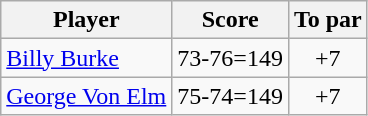<table class="wikitable">
<tr>
<th>Player</th>
<th>Score</th>
<th>To par</th>
</tr>
<tr>
<td> <a href='#'>Billy Burke</a></td>
<td align=center>73-76=149</td>
<td align=center>+7</td>
</tr>
<tr>
<td> <a href='#'>George Von Elm</a></td>
<td align=center>75-74=149</td>
<td align=center>+7</td>
</tr>
</table>
